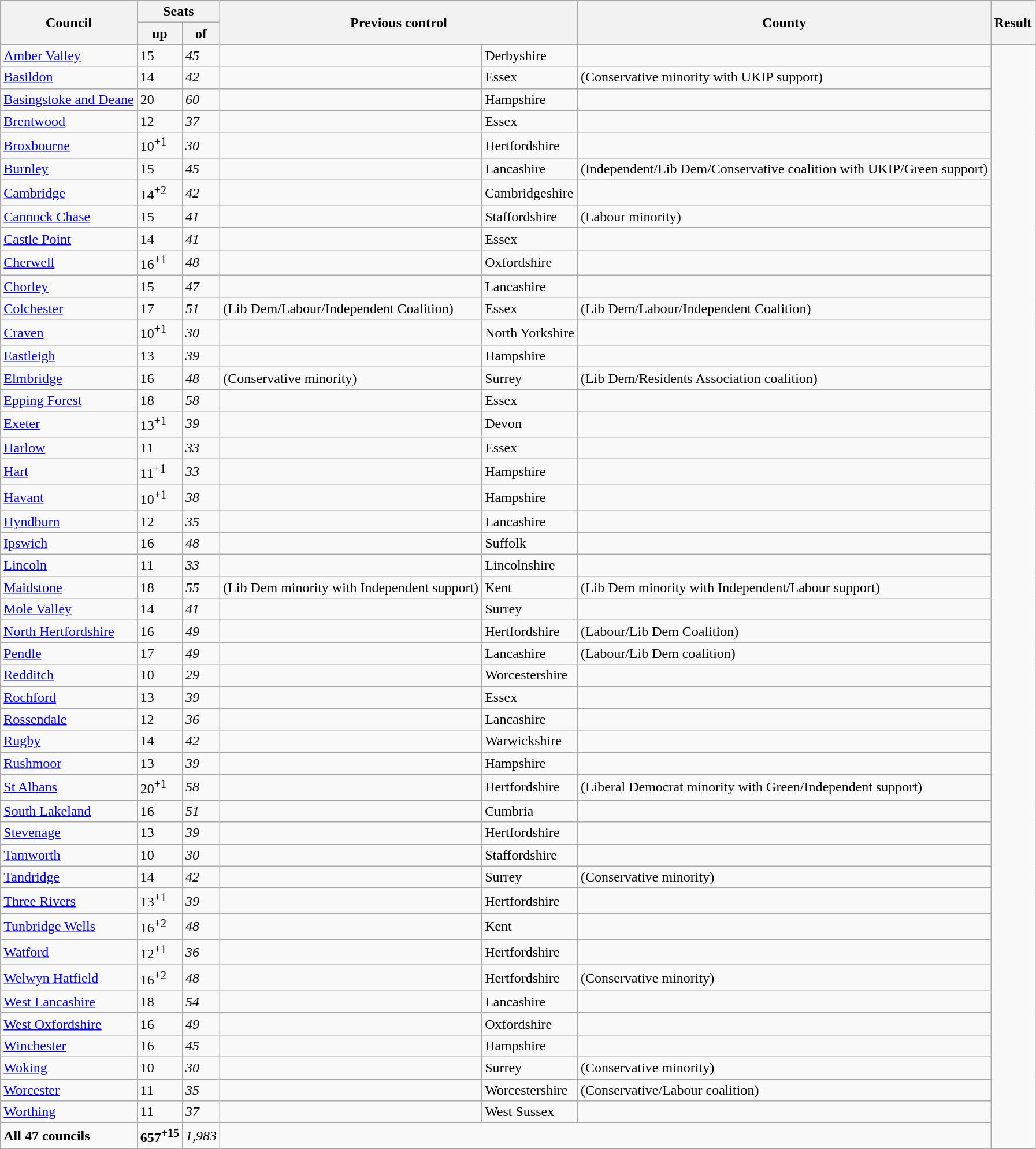<table class="wikitable sortable">
<tr>
<th rowspan="2" scope="col">Council</th>
<th colspan="2">Seats</th>
<th colspan="2" rowspan="2">Previous control</th>
<th rowspan="2">County</th>
<th colspan="2" rowspan="2">Result</th>
</tr>
<tr>
<th>up</th>
<th>of</th>
</tr>
<tr>
<td scope="row" style="text-align: left;"><a href='#'>Amber Valley</a></td>
<td>15</td>
<td><em>45</em></td>
<td></td>
<td>Derbyshire</td>
<td></td>
</tr>
<tr>
<td scope="row" style="text-align: left;"><a href='#'>Basildon</a></td>
<td>14</td>
<td><em>42</em></td>
<td></td>
<td>Essex</td>
<td> (Conservative minority with UKIP support)</td>
</tr>
<tr>
<td scope="row" style="text-align: left;"><a href='#'>Basingstoke and Deane</a></td>
<td>20</td>
<td><em>60</em></td>
<td></td>
<td>Hampshire</td>
<td></td>
</tr>
<tr>
<td scope="row" style="text-align: left;"><a href='#'>Brentwood</a></td>
<td>12</td>
<td><em>37</em></td>
<td></td>
<td>Essex</td>
<td></td>
</tr>
<tr>
<td scope="row" style="text-align: left;"><a href='#'>Broxbourne</a></td>
<td>10<sup>+1</sup></td>
<td><em>30</em></td>
<td></td>
<td>Hertfordshire</td>
<td></td>
</tr>
<tr>
<td scope="row" style="text-align: left;"><a href='#'>Burnley</a></td>
<td>15</td>
<td><em>45</em></td>
<td></td>
<td>Lancashire</td>
<td> (Independent/Lib Dem/Conservative coalition with UKIP/Green support)</td>
</tr>
<tr>
<td scope="row" style="text-align: left;"><a href='#'>Cambridge</a></td>
<td>14<sup>+2</sup></td>
<td><em>42</em></td>
<td></td>
<td>Cambridgeshire</td>
<td></td>
</tr>
<tr>
<td scope="row" style="text-align: left;"><a href='#'>Cannock Chase</a></td>
<td>15</td>
<td><em>41</em></td>
<td></td>
<td>Staffordshire</td>
<td> (Labour minority)</td>
</tr>
<tr>
<td scope="row" style="text-align: left;"><a href='#'>Castle Point</a></td>
<td>14</td>
<td><em>41</em></td>
<td></td>
<td>Essex</td>
<td></td>
</tr>
<tr>
<td scope="row" style="text-align: left;"><a href='#'>Cherwell</a></td>
<td>16<sup>+1</sup></td>
<td><em>48</em></td>
<td></td>
<td>Oxfordshire</td>
<td></td>
</tr>
<tr>
<td scope="row" style="text-align: left;"><a href='#'>Chorley</a></td>
<td>15</td>
<td><em>47</em></td>
<td></td>
<td>Lancashire</td>
<td></td>
</tr>
<tr>
<td scope="row" style="text-align: left;"><a href='#'>Colchester</a></td>
<td>17</td>
<td><em>51</em></td>
<td> (Lib Dem/Labour/Independent Coalition)</td>
<td>Essex</td>
<td> (Lib Dem/Labour/Independent Coalition)</td>
</tr>
<tr>
<td scope="row" style="text-align: left;"><a href='#'>Craven</a></td>
<td>10<sup>+1</sup></td>
<td><em>30</em></td>
<td></td>
<td>North Yorkshire</td>
<td></td>
</tr>
<tr>
<td scope="row" style="text-align: left;"><a href='#'>Eastleigh</a></td>
<td>13</td>
<td><em>39</em></td>
<td></td>
<td>Hampshire</td>
<td></td>
</tr>
<tr>
<td scope="row" style="text-align: left;"><a href='#'>Elmbridge</a></td>
<td>16</td>
<td><em>48</em></td>
<td> (Conservative minority)</td>
<td>Surrey</td>
<td> (Lib Dem/Residents Association coalition)</td>
</tr>
<tr>
<td scope="row" style="text-align: left;"><a href='#'>Epping Forest</a></td>
<td>18</td>
<td><em>58</em></td>
<td></td>
<td>Essex</td>
<td></td>
</tr>
<tr>
<td scope="row" style="text-align: left;"><a href='#'>Exeter</a></td>
<td>13<sup>+1</sup></td>
<td><em>39</em></td>
<td></td>
<td>Devon</td>
<td></td>
</tr>
<tr>
<td scope="row" style="text-align: left;"><a href='#'>Harlow</a></td>
<td>11</td>
<td><em>33</em></td>
<td></td>
<td>Essex</td>
<td></td>
</tr>
<tr>
<td scope="row" style="text-align: left;"><a href='#'>Hart</a></td>
<td>11<sup>+1</sup></td>
<td><em>33</em></td>
<td></td>
<td>Hampshire</td>
<td></td>
</tr>
<tr>
<td scope="row" style="text-align: left;"><a href='#'>Havant</a></td>
<td>10<sup>+1</sup></td>
<td><em>38</em></td>
<td></td>
<td>Hampshire</td>
<td></td>
</tr>
<tr>
<td scope="row" style="text-align: left;"><a href='#'>Hyndburn</a></td>
<td>12</td>
<td><em>35</em></td>
<td></td>
<td>Lancashire</td>
<td></td>
</tr>
<tr>
<td scope="row" style="text-align: left;"><a href='#'>Ipswich</a></td>
<td>16</td>
<td><em>48</em></td>
<td></td>
<td>Suffolk</td>
<td></td>
</tr>
<tr>
<td scope="row" style="text-align: left;"><a href='#'>Lincoln</a></td>
<td>11</td>
<td><em>33</em></td>
<td></td>
<td>Lincolnshire</td>
<td></td>
</tr>
<tr>
<td scope="row" style="text-align: left;"><a href='#'>Maidstone</a></td>
<td>18</td>
<td><em>55</em></td>
<td> (Lib Dem minority with Independent support)</td>
<td>Kent</td>
<td> (Lib Dem minority with Independent/Labour support)</td>
</tr>
<tr>
<td scope="row" style="text-align: left;"><a href='#'>Mole Valley</a></td>
<td>14</td>
<td><em>41</em></td>
<td></td>
<td>Surrey</td>
<td></td>
</tr>
<tr>
<td scope="row" style="text-align: left;"><a href='#'>North Hertfordshire</a></td>
<td>16</td>
<td><em>49</em></td>
<td></td>
<td>Hertfordshire</td>
<td> (Labour/Lib Dem Coalition)</td>
</tr>
<tr>
<td scope="row" style="text-align: left;"><a href='#'>Pendle</a></td>
<td>17</td>
<td><em>49</em></td>
<td></td>
<td>Lancashire</td>
<td> (Labour/Lib Dem coalition)</td>
</tr>
<tr>
<td scope="row" style="text-align: left;"><a href='#'>Redditch</a></td>
<td>10</td>
<td><em>29</em></td>
<td></td>
<td>Worcestershire</td>
<td></td>
</tr>
<tr>
<td scope="row" style="text-align: left;"><a href='#'>Rochford</a></td>
<td>13</td>
<td><em>39</em></td>
<td></td>
<td>Essex</td>
<td></td>
</tr>
<tr>
<td scope="row" style="text-align: left;"><a href='#'>Rossendale</a></td>
<td>12</td>
<td><em>36</em></td>
<td></td>
<td>Lancashire</td>
<td></td>
</tr>
<tr>
<td scope="row" style="text-align: left;"><a href='#'>Rugby</a></td>
<td>14</td>
<td><em>42</em></td>
<td></td>
<td>Warwickshire</td>
<td></td>
</tr>
<tr>
<td scope="row" style="text-align: left;"><a href='#'>Rushmoor</a></td>
<td>13</td>
<td><em>39</em></td>
<td></td>
<td>Hampshire</td>
<td></td>
</tr>
<tr>
<td scope="row" style="text-align: left;"><a href='#'>St Albans</a></td>
<td>20<sup>+1</sup></td>
<td><em>58</em></td>
<td></td>
<td>Hertfordshire</td>
<td> (Liberal Democrat minority with Green/Independent support)</td>
</tr>
<tr>
<td scope="row" style="text-align: left;"><a href='#'>South Lakeland</a></td>
<td>16</td>
<td><em>51</em></td>
<td></td>
<td>Cumbria</td>
<td></td>
</tr>
<tr>
<td scope="row" style="text-align: left;"><a href='#'>Stevenage</a></td>
<td>13</td>
<td><em>39</em></td>
<td></td>
<td>Hertfordshire</td>
<td></td>
</tr>
<tr>
<td scope="row" style="text-align: left;"><a href='#'>Tamworth</a></td>
<td>10</td>
<td><em>30</em></td>
<td></td>
<td>Staffordshire</td>
<td></td>
</tr>
<tr>
<td scope="row" style="text-align: left;"><a href='#'>Tandridge</a></td>
<td>14</td>
<td><em>42</em></td>
<td></td>
<td>Surrey</td>
<td> (Conservative minority)</td>
</tr>
<tr>
<td scope="row" style="text-align: left;"><a href='#'>Three Rivers</a></td>
<td>13<sup>+1</sup></td>
<td><em>39</em></td>
<td></td>
<td>Hertfordshire</td>
<td></td>
</tr>
<tr>
<td scope="row" style="text-align: left;"><a href='#'>Tunbridge Wells</a></td>
<td>16<sup>+2</sup></td>
<td><em>48</em></td>
<td></td>
<td>Kent</td>
<td></td>
</tr>
<tr>
<td scope="row" style="text-align: left;"><a href='#'>Watford</a></td>
<td>12<sup>+1</sup></td>
<td><em>36</em></td>
<td></td>
<td>Hertfordshire</td>
<td></td>
</tr>
<tr>
<td scope="row" style="text-align: left;"><a href='#'>Welwyn Hatfield</a></td>
<td>16<sup>+2</sup></td>
<td><em>48</em></td>
<td></td>
<td>Hertfordshire</td>
<td> (Conservative minority)</td>
</tr>
<tr>
<td scope="row" style="text-align: left;"><a href='#'>West Lancashire</a></td>
<td>18</td>
<td><em>54</em></td>
<td></td>
<td>Lancashire</td>
<td></td>
</tr>
<tr>
<td scope="row" style="text-align: left;"><a href='#'>West Oxfordshire</a></td>
<td>16</td>
<td><em>49</em></td>
<td></td>
<td>Oxfordshire</td>
<td></td>
</tr>
<tr>
<td scope="row" style="text-align: left;"><a href='#'>Winchester</a></td>
<td>16</td>
<td><em>45</em></td>
<td></td>
<td>Hampshire</td>
<td></td>
</tr>
<tr>
<td scope="row" style="text-align: left;"><a href='#'>Woking</a></td>
<td>10</td>
<td><em>30</em></td>
<td></td>
<td>Surrey</td>
<td> (Conservative minority)</td>
</tr>
<tr>
<td scope="row" style="text-align: left;"><a href='#'>Worcester</a></td>
<td>11</td>
<td><em>35</em></td>
<td></td>
<td>Worcestershire</td>
<td> (Conservative/Labour coalition)</td>
</tr>
<tr>
<td scope="row" style="text-align: left;"><a href='#'>Worthing</a></td>
<td>11</td>
<td><em>37</em></td>
<td></td>
<td>West Sussex</td>
<td></td>
</tr>
<tr>
<td><strong>All 47 councils</strong></td>
<td><strong>657<sup>+15</sup></strong></td>
<td><em>1,983</em></td>
<td colspan="3"></td>
</tr>
</table>
